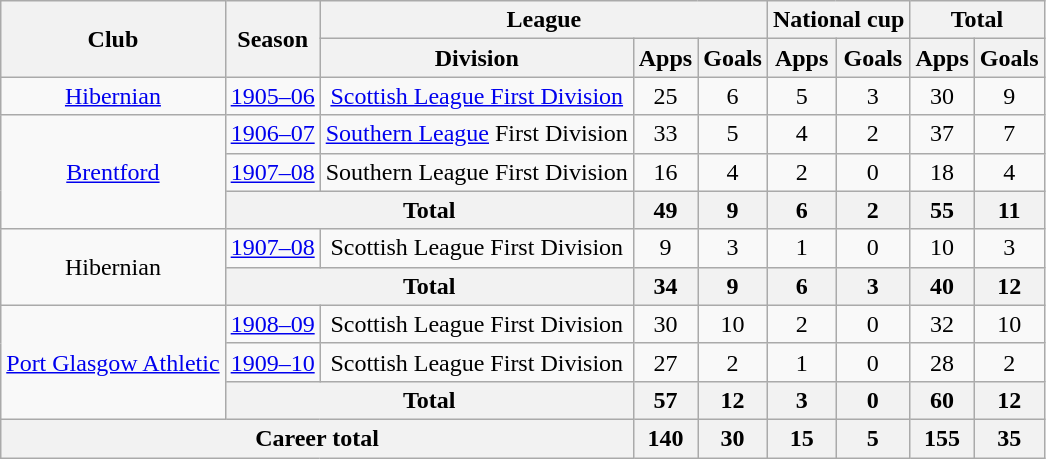<table class="wikitable" style="text-align: center;">
<tr>
<th rowspan="2">Club</th>
<th rowspan="2">Season</th>
<th colspan="3">League</th>
<th colspan="2">National cup</th>
<th colspan="2">Total</th>
</tr>
<tr>
<th>Division</th>
<th>Apps</th>
<th>Goals</th>
<th>Apps</th>
<th>Goals</th>
<th>Apps</th>
<th>Goals</th>
</tr>
<tr>
<td><a href='#'>Hibernian</a></td>
<td><a href='#'>1905–06</a></td>
<td><a href='#'>Scottish League First Division</a></td>
<td>25</td>
<td>6</td>
<td>5</td>
<td>3</td>
<td>30</td>
<td>9</td>
</tr>
<tr>
<td rowspan="3"><a href='#'>Brentford</a></td>
<td><a href='#'>1906–07</a></td>
<td><a href='#'>Southern League</a> First Division</td>
<td>33</td>
<td>5</td>
<td>4</td>
<td>2</td>
<td>37</td>
<td>7</td>
</tr>
<tr>
<td><a href='#'>1907–08</a></td>
<td>Southern League First Division</td>
<td>16</td>
<td>4</td>
<td>2</td>
<td>0</td>
<td>18</td>
<td>4</td>
</tr>
<tr>
<th colspan="2">Total</th>
<th>49</th>
<th>9</th>
<th>6</th>
<th>2</th>
<th>55</th>
<th>11</th>
</tr>
<tr>
<td rowspan="2">Hibernian</td>
<td><a href='#'>1907–08</a></td>
<td>Scottish League First Division</td>
<td>9</td>
<td>3</td>
<td>1</td>
<td>0</td>
<td>10</td>
<td>3</td>
</tr>
<tr>
<th colspan="2">Total</th>
<th>34</th>
<th>9</th>
<th>6</th>
<th>3</th>
<th>40</th>
<th>12</th>
</tr>
<tr>
<td rowspan="3"><a href='#'>Port Glasgow Athletic</a></td>
<td><a href='#'>1908–09</a></td>
<td>Scottish League First Division</td>
<td>30</td>
<td>10</td>
<td>2</td>
<td>0</td>
<td>32</td>
<td>10</td>
</tr>
<tr>
<td><a href='#'>1909–10</a></td>
<td>Scottish League First Division</td>
<td>27</td>
<td>2</td>
<td>1</td>
<td>0</td>
<td>28</td>
<td>2</td>
</tr>
<tr>
<th colspan="2">Total</th>
<th>57</th>
<th>12</th>
<th>3</th>
<th>0</th>
<th>60</th>
<th>12</th>
</tr>
<tr>
<th colspan="3">Career total</th>
<th>140</th>
<th>30</th>
<th>15</th>
<th>5</th>
<th>155</th>
<th>35</th>
</tr>
</table>
